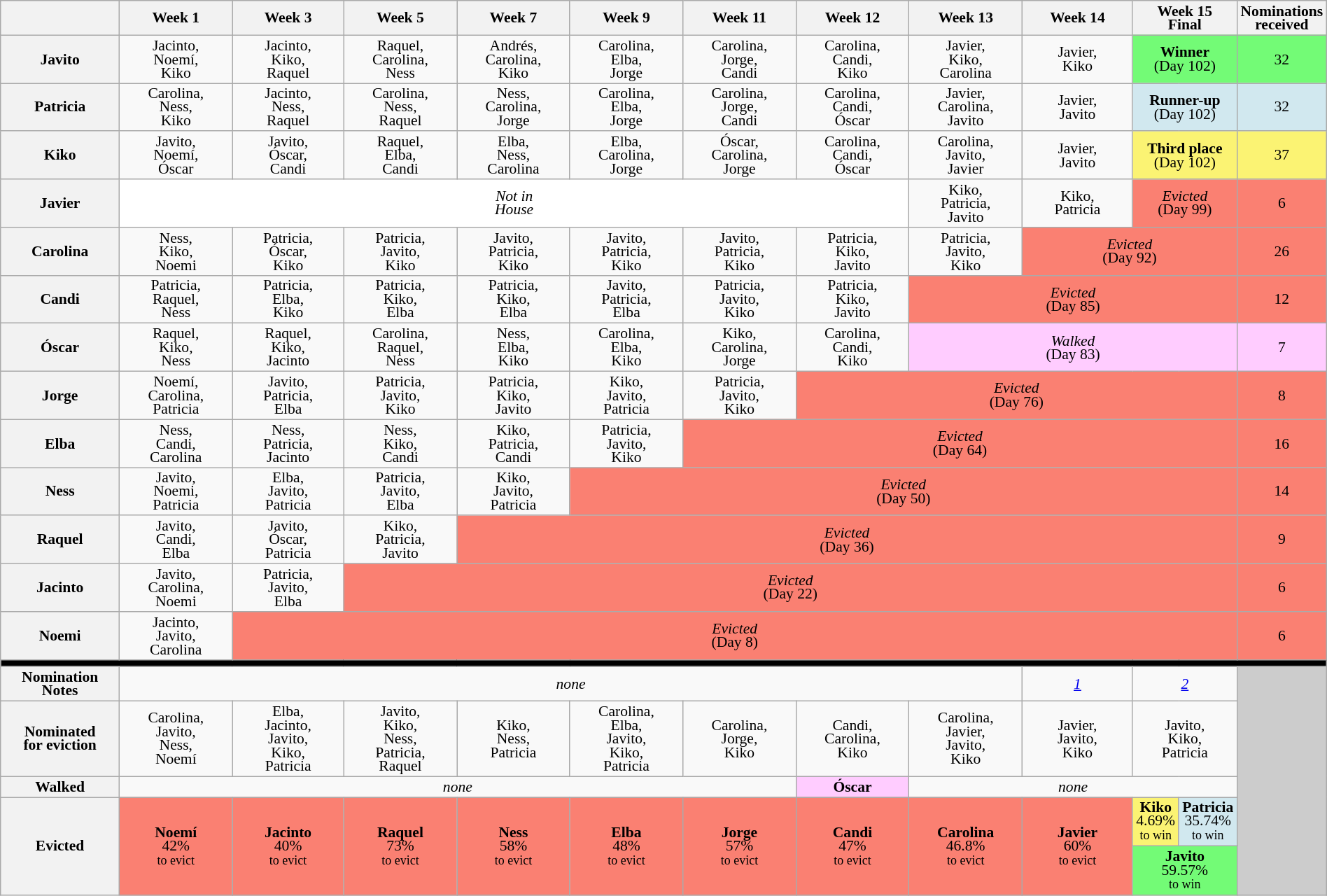<table class="wikitable" style="text-align:center; width: 100%; font-size:90%; line-height:13px;">
<tr>
<th style="width:10%"></th>
<th style="width:10%">Week 1</th>
<th style="width:10%">Week 3</th>
<th style="width:10%">Week 5</th>
<th style="width:10%">Week 7</th>
<th style="width:10%">Week 9</th>
<th style="width:10%">Week 11</th>
<th style="width:10%">Week 12</th>
<th style="width:10%">Week 13</th>
<th style="width:10%">Week 14</th>
<th style="width:10%" colspan="2">Week 15<br>Final</th>
<th style="width:1%">Nominations received</th>
</tr>
<tr>
<th>Javito</th>
<td>Jacinto,<br>Noemí,<br>Kiko</td>
<td>Jacinto,<br>Kiko,<br>Raquel</td>
<td>Raquel,<br>Carolina,<br>Ness</td>
<td>Andrés,<br>Carolina,<br>Kiko</td>
<td>Carolina,<br>Elba,<br>Jorge</td>
<td>Carolina,<br>Jorge,<br>Candi</td>
<td>Carolina,<br>Candi,<br>Kiko</td>
<td>Javier,<br>Kiko,<br>Carolina</td>
<td>Javier,<br>Kiko</td>
<td style="background:#73FB76" colspan="2"><strong>Winner</strong><br>(Day 102)</td>
<td style="background:#73FB76">32</td>
</tr>
<tr>
<th>Patricia</th>
<td>Carolina,<br>Ness,<br>Kiko</td>
<td>Jacinto,<br>Ness,<br>Raquel</td>
<td>Carolina,<br>Ness,<br>Raquel</td>
<td>Ness,<br>Carolina,<br>Jorge</td>
<td>Carolina,<br>Elba,<br>Jorge</td>
<td>Carolina,<br>Jorge,<br>Candi</td>
<td>Carolina,<br>Candi,<br>Óscar</td>
<td>Javier,<br>Carolina,<br>Javito</td>
<td>Javier,<br>Javito</td>
<td style="background:#D1E8EF" colspan="2"><strong>Runner-up</strong><br>(Day 102)</td>
<td style="background:#D1E8EF">32</td>
</tr>
<tr>
<th>Kiko</th>
<td>Javito,<br>Noemí,<br>Óscar</td>
<td>Javito,<br>Óscar,<br>Candi</td>
<td>Raquel,<br>Elba,<br>Candi</td>
<td>Elba,<br>Ness,<br>Carolina</td>
<td>Elba,<br>Carolina,<br>Jorge</td>
<td>Óscar,<br>Carolina,<br>Jorge</td>
<td>Carolina,<br>Candi,<br>Óscar</td>
<td>Carolina,<br>Javito,<br>Javier</td>
<td>Javier,<br>Javito</td>
<td style="background:#FBF373" colspan="2"><strong>Third place</strong><br>(Day 102)</td>
<td style="background:#FBF373">37</td>
</tr>
<tr>
<th>Javier</th>
<td style="background:white" colspan="7"><em>Not in<br>House</em></td>
<td>Kiko,<br>Patricia,<br>Javito</td>
<td>Kiko,<br>Patricia</td>
<td style="background:#FA8072" colspan="2"><em>Evicted</em><br>(Day 99)</td>
<td style="background:#FA8072">6</td>
</tr>
<tr>
<th>Carolina</th>
<td>Ness,<br>Kiko,<br>Noemi</td>
<td>Patricia,<br>Óscar,<br>Kiko</td>
<td>Patricia,<br>Javito,<br>Kiko</td>
<td>Javito,<br>Patricia,<br>Kiko</td>
<td>Javito,<br>Patricia,<br>Kiko</td>
<td>Javito,<br>Patricia,<br>Kiko</td>
<td>Patricia,<br>Kiko,<br>Javito</td>
<td>Patricia,<br>Javito,<br>Kiko</td>
<td style="background:#FA8072" colspan="3"><em>Evicted</em><br>(Day 92)</td>
<td style="background:#FA8072">26</td>
</tr>
<tr>
<th>Candi</th>
<td>Patricia,<br>Raquel,<br>Ness</td>
<td>Patricia,<br>Elba,<br>Kiko</td>
<td>Patricia,<br>Kiko,<br>Elba</td>
<td>Patricia,<br>Kiko,<br>Elba</td>
<td>Javito,<br>Patricia,<br>Elba</td>
<td>Patricia,<br>Javito,<br>Kiko</td>
<td>Patricia,<br>Kiko,<br>Javito</td>
<td style="background:#FA8072" colspan="4"><em>Evicted</em><br>(Day 85)</td>
<td style="background:#FA8072">12</td>
</tr>
<tr>
<th>Óscar</th>
<td>Raquel,<br>Kiko,<br>Ness</td>
<td>Raquel,<br>Kiko,<br>Jacinto</td>
<td>Carolina,<br>Raquel,<br>Ness</td>
<td>Ness,<br>Elba,<br>Kiko</td>
<td>Carolina,<br>Elba,<br>Kiko</td>
<td>Kiko,<br>Carolina,<br>Jorge</td>
<td>Carolina,<br>Candi,<br>Kiko</td>
<td style="background:#fcf" colspan="4"><em>Walked</em><br>(Day 83)</td>
<td style="background:#fcf">7</td>
</tr>
<tr>
<th>Jorge</th>
<td>Noemí,<br>Carolina,<br>Patricia</td>
<td>Javito,<br>Patricia,<br>Elba</td>
<td>Patricia,<br>Javito,<br>Kiko</td>
<td>Patricia,<br>Kiko,<br>Javito</td>
<td>Kiko,<br>Javito,<br>Patricia</td>
<td>Patricia,<br>Javito,<br>Kiko</td>
<td style="background:#FA8072" colspan="5"><em>Evicted</em><br>(Day 76)</td>
<td style="background:#FA8072">8</td>
</tr>
<tr>
<th>Elba</th>
<td>Ness,<br>Candi,<br>Carolina</td>
<td>Ness,<br>Patricia,<br>Jacinto</td>
<td>Ness,<br>Kiko,<br>Candi</td>
<td>Kiko,<br>Patricia,<br>Candi</td>
<td>Patricia,<br>Javito,<br>Kiko</td>
<td style="background:#FA8072" colspan="6"><em>Evicted</em><br>(Day 64)</td>
<td style="background:#FA8072">16</td>
</tr>
<tr>
<th>Ness</th>
<td>Javito,<br>Noemi,<br>Patricia</td>
<td>Elba,<br>Javito,<br>Patricia</td>
<td>Patricia,<br>Javito,<br>Elba</td>
<td>Kiko,<br>Javito,<br>Patricia</td>
<td style="background:#FA8072" colspan="7"><em>Evicted</em><br>(Day 50)</td>
<td style="background:#FA8072">14</td>
</tr>
<tr>
<th>Raquel</th>
<td>Javito,<br>Candi,<br>Elba</td>
<td>Javito,<br>Óscar,<br>Patricia</td>
<td>Kiko,<br>Patricia,<br>Javito</td>
<td style="background:#FA8072" colspan="8"><em>Evicted</em><br>(Day 36)</td>
<td style="background:#FA8072">9</td>
</tr>
<tr>
<th>Jacinto</th>
<td>Javito,<br>Carolina,<br>Noemi</td>
<td>Patricia,<br>Javito,<br>Elba</td>
<td style="background:#FA8072" colspan="9"><em>Evicted</em><br>(Day 22)</td>
<td style="background:#FA8072">6</td>
</tr>
<tr>
<th>Noemi</th>
<td>Jacinto,<br>Javito,<br>Carolina</td>
<td style="background:#FA8072" colspan="10"><em>Evicted</em><br>(Day 8)</td>
<td style="background:#FA8072">6</td>
</tr>
<tr>
<th style="background:#000" colspan="13"></th>
</tr>
<tr>
<th>Nomination<br>Notes</th>
<td colspan="8"><em>none</em></td>
<td><em><a href='#'>1</a></em></td>
<td colspan="2"><em><a href='#'>2</a></em></td>
<td style="background:#ccc" rowspan="5"></td>
</tr>
<tr>
<th>Nominated<br>for eviction</th>
<td>Carolina,<br>Javito,<br>Ness,<br>Noemí</td>
<td>Elba,<br>Jacinto,<br>Javito,<br>Kiko,<br>Patricia</td>
<td>Javito,<br>Kiko,<br>Ness,<br>Patricia,<br>Raquel</td>
<td>Kiko,<br>Ness,<br>Patricia</td>
<td>Carolina,<br>Elba,<br>Javito,<br>Kiko,<br>Patricia</td>
<td>Carolina,<br>Jorge,<br>Kiko</td>
<td>Candi,<br>Carolina,<br>Kiko</td>
<td>Carolina,<br>Javier,<br>Javito,<br>Kiko</td>
<td>Javier,<br>Javito,<br>Kiko</td>
<td colspan=2>Javito,<br>Kiko,<br>Patricia</td>
</tr>
<tr>
<th>Walked</th>
<td colspan="6"><em>none</em></td>
<td style="background:#fcf"><strong>Óscar</strong></td>
<td colspan="4"><em>none</em></td>
</tr>
<tr>
<th rowspan=2>Evicted</th>
<td style="background:#FA8072" rowspan="2"><strong>Noemí</strong><br>42%<br><small>to evict</small></td>
<td style="background:#FA8072" rowspan="2"><strong>Jacinto</strong><br>40%<br><small>to evict</small></td>
<td style="background:#FA8072" rowspan="2"><strong>Raquel</strong><br>73%<br><small>to evict</small></td>
<td style="background:#FA8072" rowspan="2"><strong>Ness</strong><br>58%<br><small>to evict</small></td>
<td style="background:#FA8072" rowspan="2"><strong>Elba</strong><br>48%<br><small>to evict</small></td>
<td style="background:#FA8072" rowspan="2"><strong>Jorge</strong><br>57%<br><small>to evict</small></td>
<td style="background:#FA8072" rowspan="2"><strong>Candi</strong><br>47%<br><small>to evict</small></td>
<td style="background:#FA8072" rowspan="2"><strong>Carolina</strong><br>46.8%<br><small>to evict</small></td>
<td style="background:#FA8072" rowspan="2"><strong>Javier</strong><br>60%<br><small>to evict</small></td>
<td style="background:#FBF373"><strong>Kiko</strong><br>4.69%<br><small>to win</small></td>
<td style="background:#D1E8EF"><strong>Patricia</strong><br>35.74%<br><small>to win</small></td>
</tr>
<tr>
<td style="background:#73FB76" colspan="2"><strong>Javito</strong><br>59.57%<br><small>to win</small></td>
</tr>
</table>
